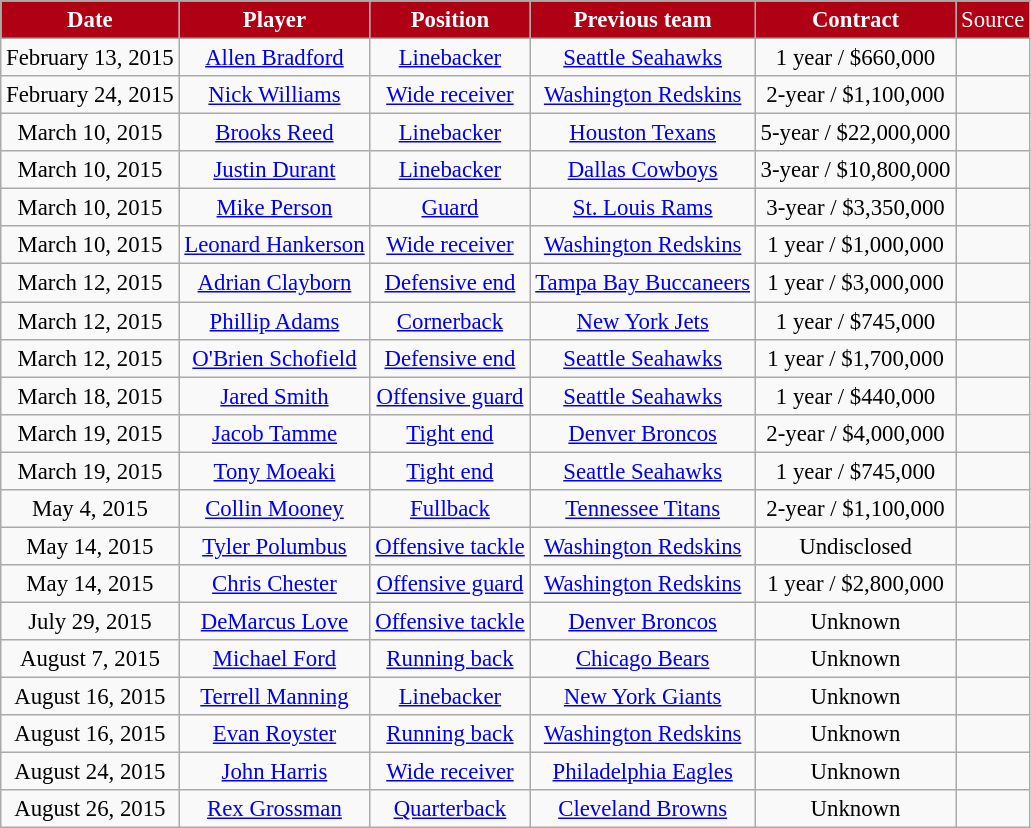<table class="wikitable" style="font-size: 95%; text-align: center;">
<tr>
<th style="background:#b00014;color:white">Date</th>
<th style="background:#b00014;color:white">Player</th>
<th style="background:#b00014;color:white">Position</th>
<th style="background:#b00014;color:white">Previous team</th>
<th style="background:#b00014;color:white">Contract</th>
<td ! style="background:#b00014;color:white">Source</td>
</tr>
<tr>
<td>February 13, 2015</td>
<td><a href='#'>Allen Bradford</a></td>
<td><a href='#'>Linebacker</a></td>
<td><a href='#'>Seattle Seahawks</a></td>
<td>1 year / $660,000</td>
<td></td>
</tr>
<tr>
<td>February 24, 2015</td>
<td><a href='#'>Nick Williams</a></td>
<td><a href='#'>Wide receiver</a></td>
<td><a href='#'>Washington Redskins</a></td>
<td>2-year / $1,100,000</td>
<td></td>
</tr>
<tr>
<td>March 10, 2015</td>
<td><a href='#'>Brooks Reed</a></td>
<td><a href='#'>Linebacker</a></td>
<td><a href='#'>Houston Texans</a></td>
<td>5-year / $22,000,000</td>
<td></td>
</tr>
<tr>
<td>March 10, 2015</td>
<td><a href='#'>Justin Durant</a></td>
<td><a href='#'>Linebacker</a></td>
<td><a href='#'>Dallas Cowboys</a></td>
<td>3-year / $10,800,000</td>
<td></td>
</tr>
<tr>
<td>March 10, 2015</td>
<td><a href='#'>Mike Person</a></td>
<td><a href='#'>Guard</a></td>
<td><a href='#'>St. Louis Rams</a></td>
<td>3-year / $3,350,000</td>
<td></td>
</tr>
<tr>
<td>March 10, 2015</td>
<td><a href='#'>Leonard Hankerson</a></td>
<td><a href='#'>Wide receiver</a></td>
<td><a href='#'>Washington Redskins</a></td>
<td>1 year / $1,000,000</td>
<td></td>
</tr>
<tr>
<td>March 12, 2015</td>
<td><a href='#'>Adrian Clayborn</a></td>
<td><a href='#'>Defensive end</a></td>
<td><a href='#'>Tampa Bay Buccaneers</a></td>
<td>1 year / $3,000,000</td>
<td></td>
</tr>
<tr>
<td>March 12, 2015</td>
<td><a href='#'>Phillip Adams</a></td>
<td><a href='#'>Cornerback</a></td>
<td><a href='#'>New York Jets</a></td>
<td>1 year / $745,000</td>
<td></td>
</tr>
<tr>
<td>March 12, 2015</td>
<td><a href='#'>O'Brien Schofield</a></td>
<td><a href='#'>Defensive end</a></td>
<td><a href='#'>Seattle Seahawks</a></td>
<td>1 year / $1,700,000</td>
<td></td>
</tr>
<tr>
<td>March 18, 2015</td>
<td><a href='#'>Jared Smith</a></td>
<td><a href='#'>Offensive guard</a></td>
<td><a href='#'>Seattle Seahawks</a></td>
<td>1 year / $440,000</td>
<td></td>
</tr>
<tr>
<td>March 19, 2015</td>
<td><a href='#'>Jacob Tamme</a></td>
<td><a href='#'>Tight end</a></td>
<td><a href='#'>Denver Broncos</a></td>
<td>2-year / $4,000,000</td>
<td></td>
</tr>
<tr>
<td>March 19, 2015</td>
<td><a href='#'>Tony Moeaki</a></td>
<td><a href='#'>Tight end</a></td>
<td><a href='#'>Seattle Seahawks</a></td>
<td>1 year / $745,000</td>
<td></td>
</tr>
<tr>
<td>May 4, 2015</td>
<td><a href='#'>Collin Mooney</a></td>
<td><a href='#'>Fullback</a></td>
<td><a href='#'>Tennessee Titans</a></td>
<td>2-year / $1,100,000</td>
<td></td>
</tr>
<tr>
<td>May 14, 2015</td>
<td><a href='#'>Tyler Polumbus</a></td>
<td><a href='#'>Offensive tackle</a></td>
<td><a href='#'>Washington Redskins</a></td>
<td>Undisclosed</td>
<td></td>
</tr>
<tr>
<td>May 14, 2015</td>
<td><a href='#'>Chris Chester</a></td>
<td><a href='#'>Offensive guard</a></td>
<td><a href='#'>Washington Redskins</a></td>
<td>1 year / $2,800,000</td>
<td></td>
</tr>
<tr>
<td>July 29, 2015</td>
<td><a href='#'>DeMarcus Love</a></td>
<td><a href='#'>Offensive tackle</a></td>
<td><a href='#'>Denver Broncos</a></td>
<td>Unknown</td>
<td></td>
</tr>
<tr>
<td>August 7, 2015</td>
<td><a href='#'>Michael Ford</a></td>
<td><a href='#'>Running back</a></td>
<td><a href='#'>Chicago Bears</a></td>
<td>Unknown</td>
<td></td>
</tr>
<tr>
<td>August 16, 2015</td>
<td><a href='#'>Terrell Manning</a></td>
<td><a href='#'>Linebacker</a></td>
<td><a href='#'>New York Giants</a></td>
<td>Unknown</td>
<td></td>
</tr>
<tr>
<td>August 16, 2015</td>
<td><a href='#'>Evan Royster</a></td>
<td><a href='#'>Running back</a></td>
<td><a href='#'>Washington Redskins</a></td>
<td>Unknown</td>
<td></td>
</tr>
<tr>
<td>August 24, 2015</td>
<td><a href='#'>John Harris</a></td>
<td><a href='#'>Wide receiver</a></td>
<td><a href='#'>Philadelphia Eagles</a></td>
<td>Unknown</td>
<td></td>
</tr>
<tr>
<td>August 26, 2015</td>
<td><a href='#'>Rex Grossman</a></td>
<td><a href='#'>Quarterback</a></td>
<td><a href='#'>Cleveland Browns</a></td>
<td>Unknown</td>
<td></td>
</tr>
</table>
